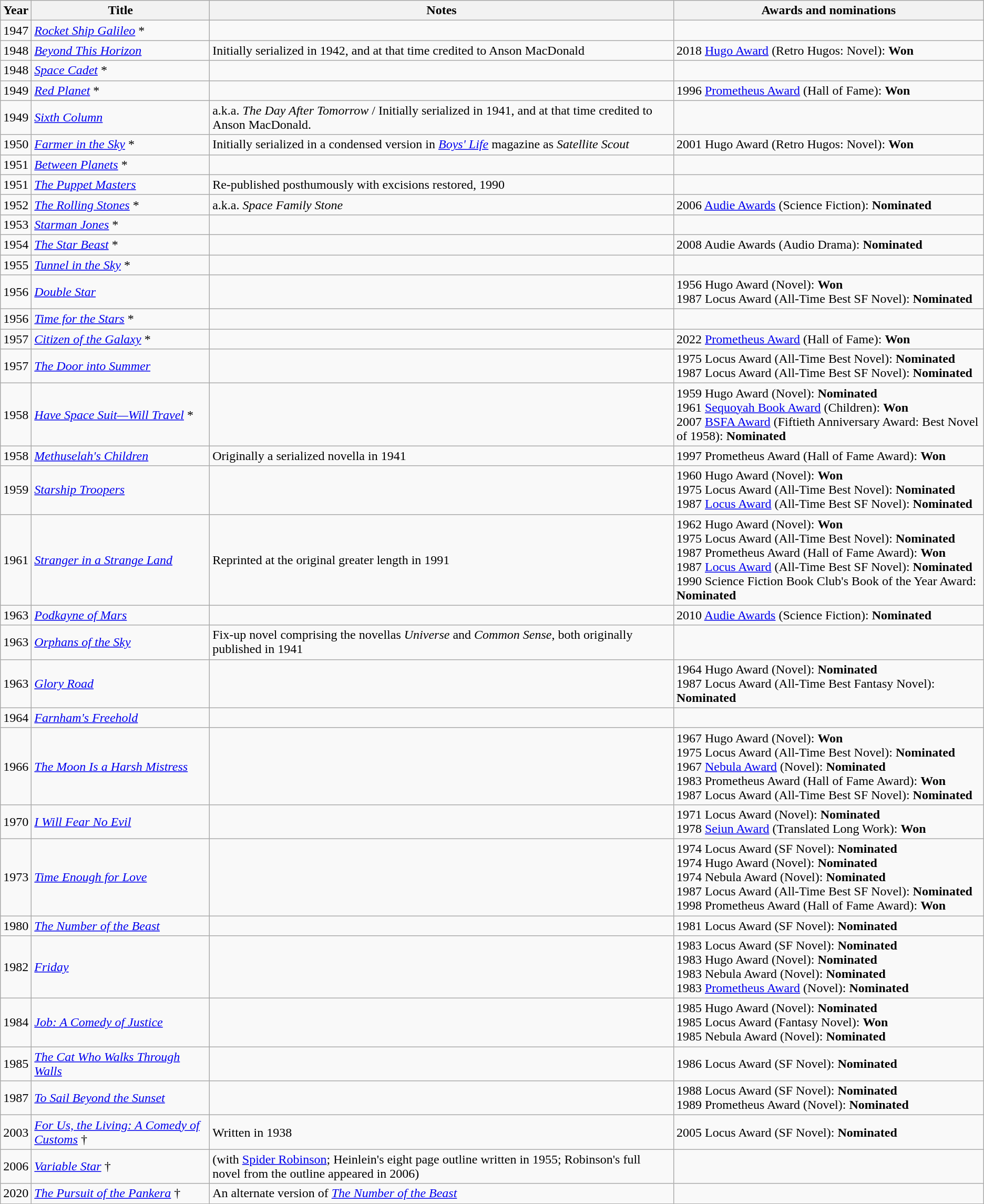<table class="wikitable">
<tr>
<th>Year</th>
<th>Title</th>
<th>Notes</th>
<th>Awards and nominations</th>
</tr>
<tr>
<td>1947</td>
<td><em><a href='#'>Rocket Ship Galileo</a></em> *</td>
<td></td>
<td></td>
</tr>
<tr>
<td>1948</td>
<td><em><a href='#'>Beyond This Horizon</a></em></td>
<td>Initially serialized in 1942, and at that time credited to Anson MacDonald</td>
<td>2018 <a href='#'>Hugo Award</a> (Retro Hugos: Novel): <strong>Won</strong></td>
</tr>
<tr>
<td>1948</td>
<td><em><a href='#'>Space Cadet</a></em> *</td>
<td></td>
<td></td>
</tr>
<tr>
<td>1949</td>
<td><em><a href='#'>Red Planet</a></em> *</td>
<td></td>
<td>1996 <a href='#'>Prometheus Award</a> (Hall of Fame): <strong>Won</strong></td>
</tr>
<tr>
<td>1949</td>
<td><em><a href='#'>Sixth Column</a></em></td>
<td>a.k.a. <em>The Day After Tomorrow</em> / Initially serialized in 1941, and at that time credited to Anson MacDonald.</td>
<td></td>
</tr>
<tr>
<td>1950</td>
<td><em><a href='#'>Farmer in the Sky</a></em> *</td>
<td>Initially serialized in a condensed version in <em><a href='#'>Boys' Life</a></em> magazine as <em>Satellite Scout</em></td>
<td>2001 Hugo Award (Retro Hugos: Novel): <strong>Won</strong></td>
</tr>
<tr>
<td>1951</td>
<td><em><a href='#'>Between Planets</a></em> *</td>
<td></td>
<td></td>
</tr>
<tr>
<td>1951</td>
<td><em><a href='#'>The Puppet Masters</a></em></td>
<td>Re-published posthumously with excisions restored, 1990</td>
<td></td>
</tr>
<tr>
<td>1952</td>
<td><em><a href='#'>The Rolling Stones</a></em> *</td>
<td>a.k.a. <em>Space Family Stone</em></td>
<td>2006 <a href='#'>Audie Awards</a> (Science Fiction): <strong>Nominated</strong></td>
</tr>
<tr>
<td>1953</td>
<td><em><a href='#'>Starman Jones</a></em> *</td>
<td></td>
<td></td>
</tr>
<tr>
<td>1954</td>
<td><em><a href='#'>The Star Beast</a></em> *</td>
<td></td>
<td>2008 Audie Awards (Audio Drama): <strong>Nominated</strong></td>
</tr>
<tr>
<td>1955</td>
<td><em><a href='#'>Tunnel in the Sky</a></em> *</td>
<td></td>
<td></td>
</tr>
<tr>
<td>1956</td>
<td><em><a href='#'>Double Star</a></em></td>
<td></td>
<td>1956 Hugo Award (Novel): <strong>Won</strong><br>1987 Locus Award (All-Time Best SF Novel): <strong>Nominated</strong></td>
</tr>
<tr>
<td>1956</td>
<td><em><a href='#'>Time for the Stars</a></em> *</td>
<td></td>
<td></td>
</tr>
<tr>
<td>1957</td>
<td><em><a href='#'>Citizen of the Galaxy</a></em> *</td>
<td></td>
<td>2022 <a href='#'>Prometheus Award</a> (Hall of Fame): <strong>Won</strong></td>
</tr>
<tr>
<td>1957</td>
<td><em><a href='#'>The Door into Summer</a></em></td>
<td></td>
<td>1975 Locus Award (All-Time Best Novel): <strong>Nominated</strong><br>1987 Locus Award (All-Time Best SF Novel): <strong>Nominated</strong></td>
</tr>
<tr>
<td>1958</td>
<td><em><a href='#'>Have Space Suit—Will Travel</a></em> *</td>
<td></td>
<td>1959 Hugo Award (Novel): <strong>Nominated</strong><br>1961 <a href='#'>Sequoyah Book Award</a> (Children): <strong>Won</strong><br>2007 <a href='#'>BSFA Award</a> (Fiftieth Anniversary Award: Best Novel of 1958): <strong>Nominated</strong></td>
</tr>
<tr>
<td>1958</td>
<td><em><a href='#'>Methuselah's Children</a></em></td>
<td>Originally a serialized novella in 1941</td>
<td>1997 Prometheus Award (Hall of Fame Award): <strong>Won</strong></td>
</tr>
<tr>
<td>1959</td>
<td><em><a href='#'>Starship Troopers</a></em></td>
<td></td>
<td>1960 Hugo Award (Novel): <strong>Won</strong><br>1975 Locus Award (All-Time Best Novel): <strong>Nominated</strong><br>1987 <a href='#'>Locus Award</a> (All-Time Best SF Novel): <strong>Nominated</strong></td>
</tr>
<tr>
<td>1961</td>
<td><em><a href='#'>Stranger in a Strange Land</a></em></td>
<td>Reprinted at the original greater length in 1991</td>
<td>1962 Hugo Award (Novel): <strong>Won</strong><br>1975 Locus Award (All-Time Best Novel): <strong>Nominated</strong><br>1987 Prometheus Award (Hall of Fame Award): <strong>Won</strong><br>1987 <a href='#'>Locus Award</a> (All-Time Best SF Novel): <strong>Nominated</strong><br>1990 Science Fiction Book Club's Book of the Year Award: <strong>Nominated</strong></td>
</tr>
<tr>
<td>1963</td>
<td><em><a href='#'>Podkayne of Mars</a></em></td>
<td></td>
<td>2010 <a href='#'>Audie Awards</a> (Science Fiction): <strong>Nominated</strong></td>
</tr>
<tr>
<td>1963</td>
<td><em><a href='#'>Orphans of the Sky</a></em></td>
<td>Fix-up novel comprising the novellas <em>Universe</em> and <em>Common Sense</em>, both originally published in 1941</td>
<td></td>
</tr>
<tr>
<td>1963</td>
<td><em><a href='#'>Glory Road</a></em></td>
<td></td>
<td>1964 Hugo Award (Novel): <strong>Nominated</strong><br>1987 Locus Award (All-Time Best Fantasy Novel): <strong>Nominated</strong></td>
</tr>
<tr>
<td>1964</td>
<td><em><a href='#'>Farnham's Freehold</a></em></td>
<td></td>
<td></td>
</tr>
<tr>
<td>1966</td>
<td><em><a href='#'>The Moon Is a Harsh Mistress</a></em></td>
<td></td>
<td>1967 Hugo Award (Novel): <strong>Won</strong><br>1975 Locus Award (All-Time Best Novel): <strong>Nominated</strong><br>1967 <a href='#'>Nebula Award</a> (Novel): <strong>Nominated</strong><br>1983 Prometheus Award (Hall of Fame Award): <strong>Won</strong><br>1987 Locus Award (All-Time Best SF Novel): <strong>Nominated</strong></td>
</tr>
<tr>
<td>1970</td>
<td><em><a href='#'>I Will Fear No Evil</a></em></td>
<td></td>
<td>1971 Locus Award (Novel): <strong>Nominated</strong><br>1978 <a href='#'>Seiun Award</a> (Translated Long Work): <strong>Won</strong></td>
</tr>
<tr>
<td>1973</td>
<td><em><a href='#'>Time Enough for Love</a></em></td>
<td></td>
<td>1974 Locus Award (SF Novel): <strong>Nominated</strong><br>1974 Hugo Award (Novel): <strong>Nominated</strong><br>1974 Nebula Award (Novel): <strong>Nominated</strong><br>1987 Locus Award (All-Time Best SF Novel): <strong>Nominated</strong><br>1998 Prometheus Award (Hall of Fame Award): <strong>Won</strong></td>
</tr>
<tr>
<td>1980</td>
<td><em><a href='#'>The Number of the Beast</a></em></td>
<td></td>
<td>1981 Locus Award (SF Novel): <strong>Nominated</strong></td>
</tr>
<tr>
<td>1982</td>
<td><em><a href='#'>Friday</a></em></td>
<td></td>
<td>1983 Locus Award (SF Novel): <strong>Nominated</strong><br>1983 Hugo Award (Novel): <strong>Nominated</strong><br>1983 Nebula Award (Novel): <strong>Nominated</strong><br>1983 <a href='#'>Prometheus Award</a> (Novel): <strong>Nominated</strong></td>
</tr>
<tr>
<td>1984</td>
<td><em><a href='#'>Job: A Comedy of Justice</a></em></td>
<td></td>
<td>1985 Hugo Award (Novel): <strong>Nominated</strong><br>1985 Locus Award (Fantasy Novel): <strong>Won</strong><br>1985 Nebula Award (Novel): <strong>Nominated</strong></td>
</tr>
<tr>
<td>1985</td>
<td><em><a href='#'>The Cat Who Walks Through Walls</a></em></td>
<td></td>
<td>1986 Locus Award (SF Novel): <strong>Nominated</strong></td>
</tr>
<tr>
<td>1987</td>
<td><em><a href='#'>To Sail Beyond the Sunset</a></em></td>
<td></td>
<td>1988 Locus Award (SF Novel): <strong>Nominated</strong><br>1989 Prometheus Award (Novel): <strong>Nominated</strong></td>
</tr>
<tr>
<td>2003</td>
<td><em><a href='#'>For Us, the Living: A Comedy of Customs</a></em> †</td>
<td>Written in 1938</td>
<td>2005 Locus Award (SF Novel): <strong>Nominated</strong></td>
</tr>
<tr>
<td>2006</td>
<td><em><a href='#'>Variable Star</a></em> †</td>
<td>(with <a href='#'>Spider Robinson</a>; Heinlein's eight page outline written in 1955; Robinson's full novel from the outline appeared in 2006)</td>
<td></td>
</tr>
<tr>
<td>2020</td>
<td><em><a href='#'>The Pursuit of the Pankera</a></em> †</td>
<td>An alternate version of <em><a href='#'>The Number of the Beast</a></em></td>
<td></td>
</tr>
</table>
